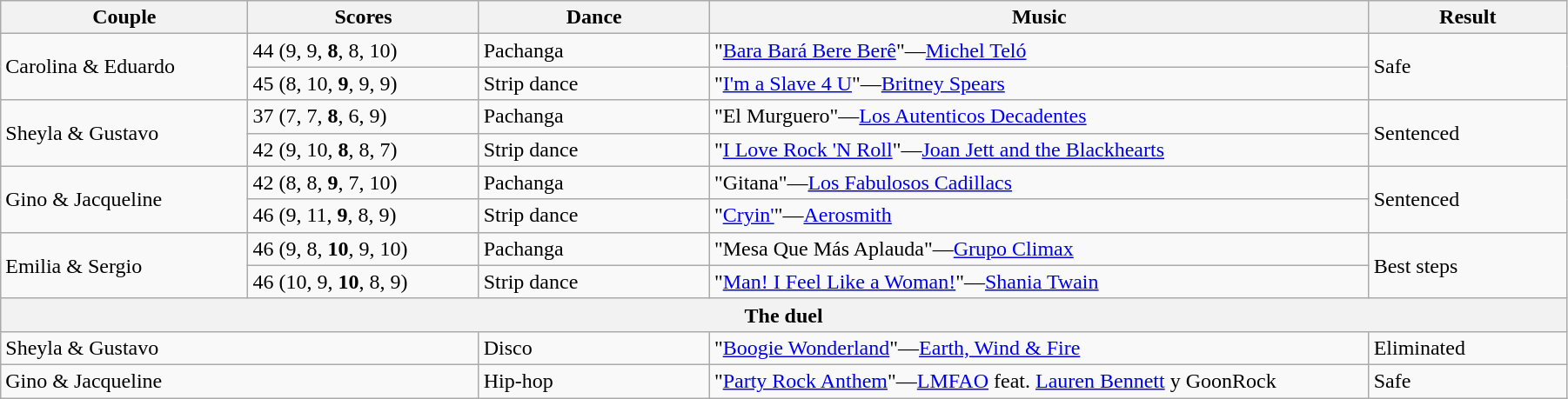<table class="wikitable sortable" style="width:95%; white-space:nowrap;">
<tr>
<th style="width:15%;">Couple<br></th>
<th style="width:14%;">Scores</th>
<th style="width:14%;">Dance</th>
<th style="width:40%;">Music</th>
<th style="width:12%;">Result</th>
</tr>
<tr>
<td rowspan=2>Carolina & Eduardo<br></td>
<td>44 (9, 9, <strong>8</strong>, 8, 10)</td>
<td>Pachanga</td>
<td>"<a href='#'>Bara Bará Bere Berê</a>"—<a href='#'>Michel Teló</a></td>
<td rowspan=2>Safe</td>
</tr>
<tr>
<td>45 (8, 10, <strong>9</strong>, 9, 9)</td>
<td>Strip dance</td>
<td>"<a href='#'>I'm a Slave 4 U</a>"—<a href='#'>Britney Spears</a></td>
</tr>
<tr>
<td rowspan=2>Sheyla & Gustavo<br></td>
<td>37 (7, 7, <strong>8</strong>, 6, 9)</td>
<td>Pachanga</td>
<td>"El Murguero"—<a href='#'>Los Autenticos Decadentes</a></td>
<td rowspan=2>Sentenced</td>
</tr>
<tr>
<td>42 (9, 10, <strong>8</strong>, 8, 7)</td>
<td>Strip dance</td>
<td>"<a href='#'>I Love Rock 'N Roll</a>"—<a href='#'>Joan Jett and the Blackhearts</a></td>
</tr>
<tr>
<td rowspan=2>Gino & Jacqueline<br></td>
<td>42 (8, 8, <strong>9</strong>, 7, 10)</td>
<td>Pachanga</td>
<td>"Gitana"—<a href='#'>Los Fabulosos Cadillacs</a></td>
<td rowspan=2>Sentenced</td>
</tr>
<tr>
<td>46 (9, 11, <strong>9</strong>, 8, 9)</td>
<td>Strip dance</td>
<td>"<a href='#'>Cryin'</a>"—<a href='#'>Aerosmith</a></td>
</tr>
<tr>
<td rowspan=2>Emilia & Sergio<br></td>
<td>46 (9, 8, <strong>10</strong>, 9, 10)</td>
<td>Pachanga</td>
<td>"Mesa Que Más Aplauda"—<a href='#'>Grupo Climax</a></td>
<td rowspan=2>Best steps</td>
</tr>
<tr>
<td>46 (10, 9, <strong>10</strong>, 8, 9)</td>
<td>Strip dance</td>
<td>"<a href='#'>Man! I Feel Like a Woman!</a>"—<a href='#'>Shania Twain</a></td>
</tr>
<tr>
<th colspan=5>The duel</th>
</tr>
<tr>
<td colspan=2>Sheyla & Gustavo</td>
<td>Disco</td>
<td>"<a href='#'>Boogie Wonderland</a>"—<a href='#'>Earth, Wind & Fire</a></td>
<td>Eliminated</td>
</tr>
<tr>
<td colspan=2>Gino & Jacqueline</td>
<td>Hip-hop</td>
<td>"<a href='#'>Party Rock Anthem</a>"—<a href='#'>LMFAO</a> feat. <a href='#'>Lauren Bennett</a> y GoonRock</td>
<td>Safe</td>
</tr>
</table>
